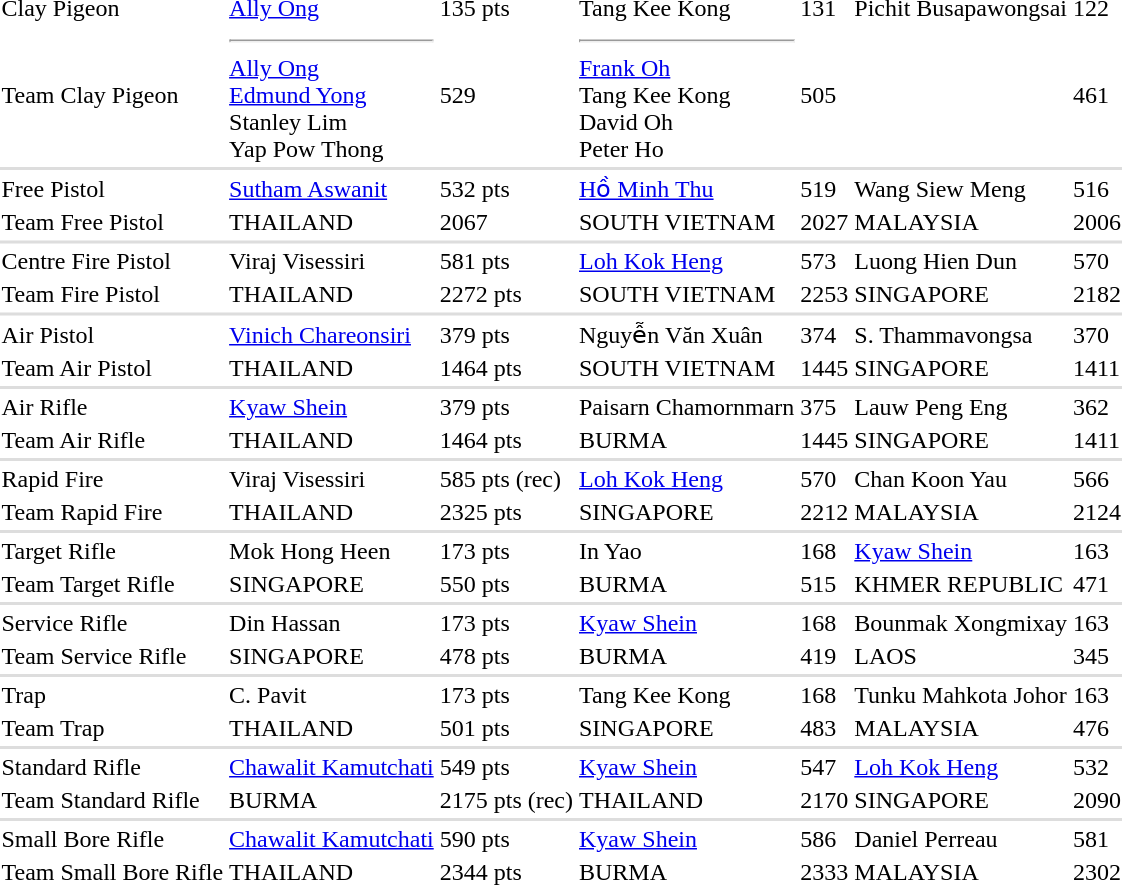<table>
<tr>
<td>Clay Pigeon</td>
<td> <a href='#'>Ally Ong</a></td>
<td>135 pts</td>
<td> Tang Kee Kong</td>
<td>131</td>
<td> Pichit Busapawongsai</td>
<td>122</td>
</tr>
<tr>
<td>Team Clay Pigeon</td>
<td> <hr> <a href='#'>Ally Ong</a><br><a href='#'>Edmund Yong</a><br>Stanley Lim<br>Yap Pow Thong</td>
<td>529</td>
<td> <hr> <a href='#'>Frank Oh</a><br>Tang Kee Kong<br>David Oh<br>Peter Ho</td>
<td>505</td>
<td></td>
<td>461</td>
</tr>
<tr bgcolor=#DDDDDD>
<td colspan=7></td>
</tr>
<tr>
<td>Free Pistol</td>
<td> <a href='#'>Sutham Aswanit</a></td>
<td>532 pts</td>
<td> <a href='#'>Hồ Minh Thu</a></td>
<td>519</td>
<td> Wang Siew Meng</td>
<td>516</td>
</tr>
<tr>
<td>Team Free Pistol</td>
<td> THAILAND</td>
<td>2067</td>
<td> SOUTH VIETNAM</td>
<td>2027</td>
<td> MALAYSIA</td>
<td>2006</td>
</tr>
<tr bgcolor=#DDDDDD>
<td colspan=7></td>
</tr>
<tr>
<td>Centre Fire Pistol</td>
<td> Viraj Visessiri</td>
<td>581 pts</td>
<td> <a href='#'>Loh Kok Heng</a></td>
<td>573</td>
<td> Luong Hien Dun</td>
<td>570</td>
</tr>
<tr>
<td>Team Fire Pistol</td>
<td> THAILAND</td>
<td>2272 pts</td>
<td> SOUTH VIETNAM</td>
<td>2253</td>
<td> SINGAPORE</td>
<td>2182</td>
</tr>
<tr bgcolor=#DDDDDD>
<td colspan=7></td>
</tr>
<tr>
<td>Air Pistol</td>
<td> <a href='#'>Vinich Chareonsiri</a></td>
<td>379 pts</td>
<td> Nguyễn Văn Xuân</td>
<td>374</td>
<td> S. Thammavongsa</td>
<td>370</td>
</tr>
<tr>
<td>Team Air Pistol</td>
<td> THAILAND</td>
<td>1464 pts</td>
<td> SOUTH VIETNAM</td>
<td>1445</td>
<td> SINGAPORE</td>
<td>1411</td>
</tr>
<tr bgcolor=#DDDDDD>
<td colspan=7></td>
</tr>
<tr>
<td>Air Rifle</td>
<td> <a href='#'>Kyaw Shein</a></td>
<td>379 pts</td>
<td> Paisarn Chamornmarn</td>
<td>375</td>
<td> Lauw Peng Eng</td>
<td>362</td>
</tr>
<tr>
<td>Team Air Rifle</td>
<td> THAILAND</td>
<td>1464 pts</td>
<td> BURMA</td>
<td>1445</td>
<td> SINGAPORE</td>
<td>1411</td>
</tr>
<tr bgcolor=#DDDDDD>
<td colspan=7></td>
</tr>
<tr>
<td>Rapid Fire</td>
<td> Viraj Visessiri</td>
<td>585 pts (rec)</td>
<td> <a href='#'>Loh Kok Heng</a></td>
<td>570</td>
<td> Chan Koon Yau</td>
<td>566</td>
</tr>
<tr>
<td>Team Rapid Fire</td>
<td> THAILAND</td>
<td>2325 pts</td>
<td> SINGAPORE</td>
<td>2212</td>
<td> MALAYSIA</td>
<td>2124</td>
</tr>
<tr bgcolor=#DDDDDD>
<td colspan=7></td>
</tr>
<tr>
<td>Target Rifle</td>
<td> Mok Hong Heen</td>
<td>173 pts</td>
<td> In Yao</td>
<td>168</td>
<td> <a href='#'>Kyaw Shein</a></td>
<td>163</td>
</tr>
<tr>
<td>Team Target Rifle</td>
<td> SINGAPORE</td>
<td>550 pts</td>
<td> BURMA</td>
<td>515</td>
<td> KHMER REPUBLIC</td>
<td>471</td>
</tr>
<tr bgcolor=#DDDDDD>
<td colspan=7></td>
</tr>
<tr>
<td>Service Rifle</td>
<td> Din Hassan</td>
<td>173 pts</td>
<td> <a href='#'>Kyaw Shein</a></td>
<td>168</td>
<td> Bounmak Xongmixay</td>
<td>163</td>
</tr>
<tr>
<td>Team Service Rifle</td>
<td> SINGAPORE</td>
<td>478 pts</td>
<td> BURMA</td>
<td>419</td>
<td> LAOS</td>
<td>345</td>
</tr>
<tr bgcolor=#DDDDDD>
<td colspan=7></td>
</tr>
<tr>
<td>Trap</td>
<td> C. Pavit</td>
<td>173 pts</td>
<td> Tang Kee Kong</td>
<td>168</td>
<td> Tunku Mahkota Johor</td>
<td>163</td>
</tr>
<tr>
<td>Team Trap</td>
<td> THAILAND</td>
<td>501 pts</td>
<td> SINGAPORE</td>
<td>483</td>
<td> MALAYSIA</td>
<td>476</td>
</tr>
<tr bgcolor=#DDDDDD>
<td colspan=7></td>
</tr>
<tr>
<td>Standard Rifle</td>
<td> <a href='#'>Chawalit Kamutchati</a></td>
<td>549 pts</td>
<td> <a href='#'>Kyaw Shein</a></td>
<td>547</td>
<td> <a href='#'>Loh Kok Heng</a></td>
<td>532</td>
</tr>
<tr>
<td>Team Standard Rifle</td>
<td> BURMA</td>
<td>2175 pts (rec)</td>
<td> THAILAND</td>
<td>2170</td>
<td> SINGAPORE</td>
<td>2090</td>
</tr>
<tr bgcolor=#DDDDDD>
<td colspan=7></td>
</tr>
<tr>
<td>Small Bore Rifle</td>
<td> <a href='#'>Chawalit Kamutchati</a></td>
<td>590 pts</td>
<td> <a href='#'>Kyaw Shein</a></td>
<td>586</td>
<td> Daniel Perreau</td>
<td>581</td>
</tr>
<tr>
<td>Team Small Bore Rifle</td>
<td> THAILAND</td>
<td>2344 pts</td>
<td> BURMA</td>
<td>2333</td>
<td> MALAYSIA</td>
<td>2302</td>
</tr>
</table>
